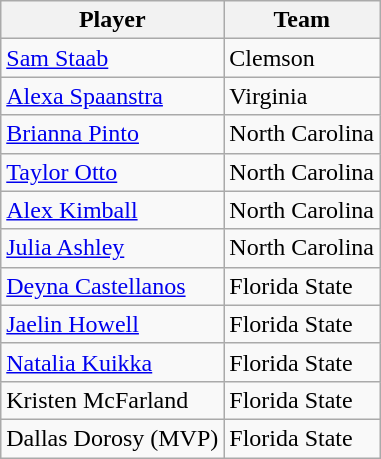<table class="wikitable">
<tr>
<th>Player</th>
<th>Team</th>
</tr>
<tr>
<td><a href='#'>Sam Staab</a></td>
<td>Clemson</td>
</tr>
<tr>
<td><a href='#'>Alexa Spaanstra</a></td>
<td>Virginia</td>
</tr>
<tr>
<td><a href='#'>Brianna Pinto</a></td>
<td>North Carolina</td>
</tr>
<tr>
<td><a href='#'>Taylor Otto</a></td>
<td>North Carolina</td>
</tr>
<tr>
<td><a href='#'>Alex Kimball</a></td>
<td>North Carolina</td>
</tr>
<tr>
<td><a href='#'>Julia Ashley</a></td>
<td>North Carolina</td>
</tr>
<tr>
<td><a href='#'>Deyna Castellanos</a></td>
<td>Florida State</td>
</tr>
<tr>
<td><a href='#'>Jaelin Howell</a></td>
<td>Florida State</td>
</tr>
<tr>
<td><a href='#'>Natalia Kuikka</a></td>
<td>Florida State</td>
</tr>
<tr>
<td>Kristen McFarland</td>
<td>Florida State</td>
</tr>
<tr>
<td>Dallas Dorosy (MVP)</td>
<td>Florida State</td>
</tr>
</table>
